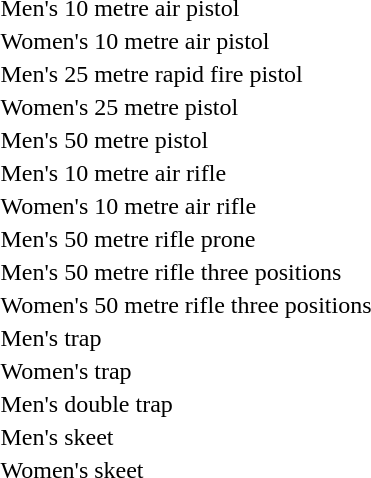<table>
<tr>
<td>Men's 10 metre air pistol <br></td>
<td></td>
<td></td>
<td></td>
</tr>
<tr>
<td>Women's 10 metre air pistol <br></td>
<td></td>
<td></td>
<td></td>
</tr>
<tr>
<td>Men's 25 metre rapid fire pistol <br></td>
<td></td>
<td></td>
<td></td>
</tr>
<tr>
<td>Women's 25 metre pistol <br></td>
<td></td>
<td></td>
<td></td>
</tr>
<tr>
<td>Men's 50 metre pistol <br></td>
<td></td>
<td></td>
<td></td>
</tr>
<tr>
<td>Men's 10 metre air rifle <br></td>
<td></td>
<td></td>
<td></td>
</tr>
<tr>
<td>Women's 10 metre air rifle <br></td>
<td></td>
<td></td>
<td></td>
</tr>
<tr>
<td>Men's 50 metre rifle prone <br></td>
<td></td>
<td></td>
<td></td>
</tr>
<tr>
<td>Men's 50 metre rifle three positions <br></td>
<td></td>
<td></td>
<td></td>
</tr>
<tr>
<td>Women's 50 metre rifle three positions<br></td>
<td></td>
<td></td>
<td></td>
</tr>
<tr>
<td>Men's trap <br></td>
<td></td>
<td></td>
<td></td>
</tr>
<tr>
<td>Women's trap <br></td>
<td></td>
<td></td>
<td></td>
</tr>
<tr>
<td>Men's double trap <br></td>
<td></td>
<td></td>
<td></td>
</tr>
<tr>
<td>Men's skeet <br></td>
<td></td>
<td></td>
<td></td>
</tr>
<tr>
<td>Women's skeet <br></td>
<td></td>
<td></td>
<td></td>
</tr>
</table>
